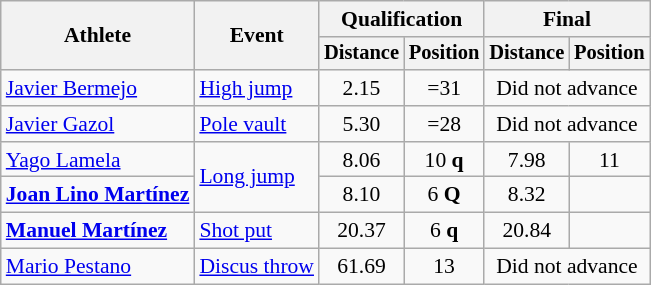<table class=wikitable style="font-size:90%">
<tr>
<th rowspan="2">Athlete</th>
<th rowspan="2">Event</th>
<th colspan="2">Qualification</th>
<th colspan="2">Final</th>
</tr>
<tr style="font-size:95%">
<th>Distance</th>
<th>Position</th>
<th>Distance</th>
<th>Position</th>
</tr>
<tr align=center>
<td align=left><a href='#'>Javier Bermejo</a></td>
<td align=left><a href='#'>High jump</a></td>
<td>2.15</td>
<td>=31</td>
<td colspan=2>Did not advance</td>
</tr>
<tr align=center>
<td align=left><a href='#'>Javier Gazol</a></td>
<td align=left><a href='#'>Pole vault</a></td>
<td>5.30</td>
<td>=28</td>
<td colspan=2>Did not advance</td>
</tr>
<tr align=center>
<td align=left><a href='#'>Yago Lamela</a></td>
<td align=left rowspan=2><a href='#'>Long jump</a></td>
<td>8.06</td>
<td>10 <strong>q</strong></td>
<td>7.98</td>
<td>11</td>
</tr>
<tr align=center>
<td align=left><strong><a href='#'>Joan Lino Martínez</a></strong></td>
<td>8.10</td>
<td>6 <strong>Q</strong></td>
<td>8.32</td>
<td></td>
</tr>
<tr align=center>
<td align=left><strong><a href='#'>Manuel Martínez</a></strong></td>
<td align=left><a href='#'>Shot put</a></td>
<td>20.37</td>
<td>6 <strong>q</strong></td>
<td>20.84</td>
<td></td>
</tr>
<tr align=center>
<td align=left><a href='#'>Mario Pestano</a></td>
<td align=left><a href='#'>Discus throw</a></td>
<td>61.69</td>
<td>13</td>
<td colspan=2>Did not advance</td>
</tr>
</table>
